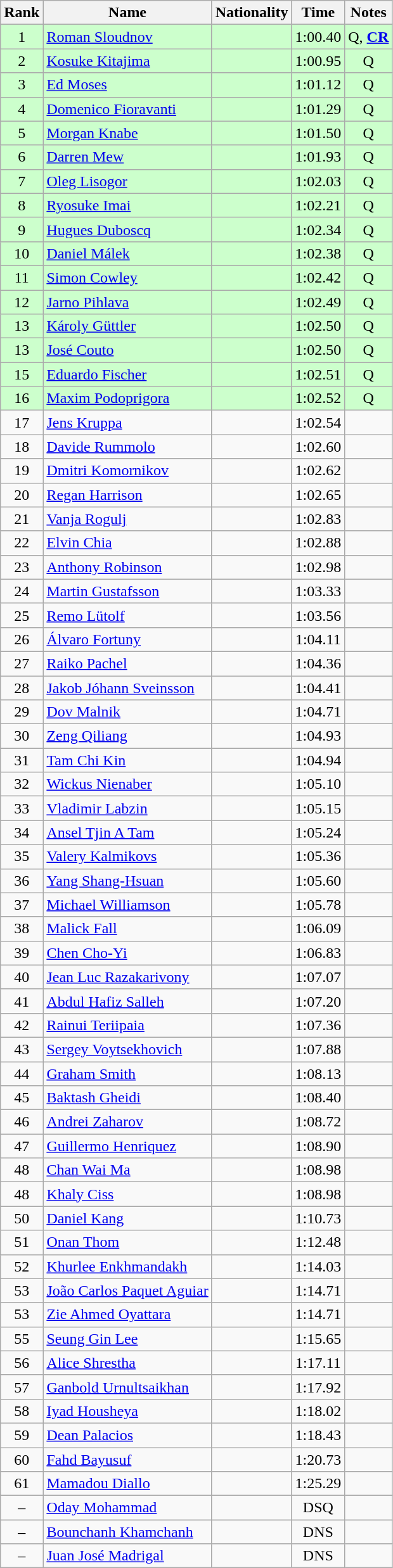<table class="wikitable sortable" style="text-align:center">
<tr>
<th>Rank</th>
<th>Name</th>
<th>Nationality</th>
<th>Time</th>
<th>Notes</th>
</tr>
<tr bgcolor=ccffcc>
<td>1</td>
<td align=left><a href='#'>Roman Sloudnov</a></td>
<td align=left></td>
<td>1:00.40</td>
<td>Q, <strong><a href='#'>CR</a></strong></td>
</tr>
<tr bgcolor=ccffcc>
<td>2</td>
<td align=left><a href='#'>Kosuke Kitajima</a></td>
<td align=left></td>
<td>1:00.95</td>
<td>Q</td>
</tr>
<tr bgcolor=ccffcc>
<td>3</td>
<td align=left><a href='#'>Ed Moses</a></td>
<td align=left></td>
<td>1:01.12</td>
<td>Q</td>
</tr>
<tr bgcolor=ccffcc>
<td>4</td>
<td align=left><a href='#'>Domenico Fioravanti</a></td>
<td align=left></td>
<td>1:01.29</td>
<td>Q</td>
</tr>
<tr bgcolor=ccffcc>
<td>5</td>
<td align=left><a href='#'>Morgan Knabe</a></td>
<td align=left></td>
<td>1:01.50</td>
<td>Q</td>
</tr>
<tr bgcolor=ccffcc>
<td>6</td>
<td align=left><a href='#'>Darren Mew</a></td>
<td align=left></td>
<td>1:01.93</td>
<td>Q</td>
</tr>
<tr bgcolor=ccffcc>
<td>7</td>
<td align=left><a href='#'>Oleg Lisogor</a></td>
<td align=left></td>
<td>1:02.03</td>
<td>Q</td>
</tr>
<tr bgcolor=ccffcc>
<td>8</td>
<td align=left><a href='#'>Ryosuke Imai</a></td>
<td align=left></td>
<td>1:02.21</td>
<td>Q</td>
</tr>
<tr bgcolor=ccffcc>
<td>9</td>
<td align=left><a href='#'>Hugues Duboscq</a></td>
<td align=left></td>
<td>1:02.34</td>
<td>Q</td>
</tr>
<tr bgcolor=ccffcc>
<td>10</td>
<td align=left><a href='#'>Daniel Málek</a></td>
<td align=left></td>
<td>1:02.38</td>
<td>Q</td>
</tr>
<tr bgcolor=ccffcc>
<td>11</td>
<td align=left><a href='#'>Simon Cowley</a></td>
<td align=left></td>
<td>1:02.42</td>
<td>Q</td>
</tr>
<tr bgcolor=ccffcc>
<td>12</td>
<td align=left><a href='#'>Jarno Pihlava</a></td>
<td align=left></td>
<td>1:02.49</td>
<td>Q</td>
</tr>
<tr bgcolor=ccffcc>
<td>13</td>
<td align=left><a href='#'>Károly Güttler</a></td>
<td align=left></td>
<td>1:02.50</td>
<td>Q</td>
</tr>
<tr bgcolor=ccffcc>
<td>13</td>
<td align=left><a href='#'>José Couto</a></td>
<td align=left></td>
<td>1:02.50</td>
<td>Q</td>
</tr>
<tr bgcolor=ccffcc>
<td>15</td>
<td align=left><a href='#'>Eduardo Fischer</a></td>
<td align=left></td>
<td>1:02.51</td>
<td>Q</td>
</tr>
<tr bgcolor=ccffcc>
<td>16</td>
<td align=left><a href='#'>Maxim Podoprigora</a></td>
<td align=left></td>
<td>1:02.52</td>
<td>Q</td>
</tr>
<tr>
<td>17</td>
<td align=left><a href='#'>Jens Kruppa</a></td>
<td align=left></td>
<td>1:02.54</td>
<td></td>
</tr>
<tr>
<td>18</td>
<td align=left><a href='#'>Davide Rummolo</a></td>
<td align=left></td>
<td>1:02.60</td>
<td></td>
</tr>
<tr>
<td>19</td>
<td align=left><a href='#'>Dmitri Komornikov</a></td>
<td align=left></td>
<td>1:02.62</td>
<td></td>
</tr>
<tr>
<td>20</td>
<td align=left><a href='#'>Regan Harrison</a></td>
<td align=left></td>
<td>1:02.65</td>
<td></td>
</tr>
<tr>
<td>21</td>
<td align=left><a href='#'>Vanja Rogulj</a></td>
<td align=left></td>
<td>1:02.83</td>
<td></td>
</tr>
<tr>
<td>22</td>
<td align=left><a href='#'>Elvin Chia</a></td>
<td align=left></td>
<td>1:02.88</td>
<td></td>
</tr>
<tr>
<td>23</td>
<td align=left><a href='#'>Anthony Robinson</a></td>
<td align=left></td>
<td>1:02.98</td>
<td></td>
</tr>
<tr>
<td>24</td>
<td align=left><a href='#'>Martin Gustafsson</a></td>
<td align=left></td>
<td>1:03.33</td>
<td></td>
</tr>
<tr>
<td>25</td>
<td align=left><a href='#'>Remo Lütolf</a></td>
<td align=left></td>
<td>1:03.56</td>
<td></td>
</tr>
<tr>
<td>26</td>
<td align=left><a href='#'>Álvaro Fortuny</a></td>
<td align=left></td>
<td>1:04.11</td>
<td></td>
</tr>
<tr>
<td>27</td>
<td align=left><a href='#'>Raiko Pachel</a></td>
<td align=left></td>
<td>1:04.36</td>
<td></td>
</tr>
<tr>
<td>28</td>
<td align=left><a href='#'>Jakob Jóhann Sveinsson</a></td>
<td align=left></td>
<td>1:04.41</td>
<td></td>
</tr>
<tr>
<td>29</td>
<td align=left><a href='#'>Dov Malnik</a></td>
<td align=left></td>
<td>1:04.71</td>
<td></td>
</tr>
<tr>
<td>30</td>
<td align=left><a href='#'>Zeng Qiliang</a></td>
<td align=left></td>
<td>1:04.93</td>
<td></td>
</tr>
<tr>
<td>31</td>
<td align=left><a href='#'>Tam Chi Kin</a></td>
<td align=left></td>
<td>1:04.94</td>
<td></td>
</tr>
<tr>
<td>32</td>
<td align=left><a href='#'>Wickus Nienaber</a></td>
<td align=left></td>
<td>1:05.10</td>
<td></td>
</tr>
<tr>
<td>33</td>
<td align=left><a href='#'>Vladimir Labzin</a></td>
<td align=left></td>
<td>1:05.15</td>
<td></td>
</tr>
<tr>
<td>34</td>
<td align=left><a href='#'>Ansel Tjin A Tam</a></td>
<td align=left></td>
<td>1:05.24</td>
<td></td>
</tr>
<tr>
<td>35</td>
<td align=left><a href='#'>Valery Kalmikovs</a></td>
<td align=left></td>
<td>1:05.36</td>
<td></td>
</tr>
<tr>
<td>36</td>
<td align=left><a href='#'>Yang Shang-Hsuan</a></td>
<td align=left></td>
<td>1:05.60</td>
<td></td>
</tr>
<tr>
<td>37</td>
<td align=left><a href='#'>Michael Williamson</a></td>
<td align=left></td>
<td>1:05.78</td>
<td></td>
</tr>
<tr>
<td>38</td>
<td align=left><a href='#'>Malick Fall</a></td>
<td align=left></td>
<td>1:06.09</td>
<td></td>
</tr>
<tr>
<td>39</td>
<td align=left><a href='#'>Chen Cho-Yi</a></td>
<td align=left></td>
<td>1:06.83</td>
<td></td>
</tr>
<tr>
<td>40</td>
<td align=left><a href='#'>Jean Luc Razakarivony</a></td>
<td align=left></td>
<td>1:07.07</td>
<td></td>
</tr>
<tr>
<td>41</td>
<td align=left><a href='#'>Abdul Hafiz Salleh</a></td>
<td align=left></td>
<td>1:07.20</td>
<td></td>
</tr>
<tr>
<td>42</td>
<td align=left><a href='#'>Rainui Teriipaia</a></td>
<td align=left></td>
<td>1:07.36</td>
<td></td>
</tr>
<tr>
<td>43</td>
<td align=left><a href='#'>Sergey Voytsekhovich</a></td>
<td align=left></td>
<td>1:07.88</td>
<td></td>
</tr>
<tr>
<td>44</td>
<td align=left><a href='#'>Graham Smith</a></td>
<td align=left></td>
<td>1:08.13</td>
<td></td>
</tr>
<tr>
<td>45</td>
<td align=left><a href='#'>Baktash Gheidi</a></td>
<td align=left></td>
<td>1:08.40</td>
<td></td>
</tr>
<tr>
<td>46</td>
<td align=left><a href='#'>Andrei Zaharov</a></td>
<td align=left></td>
<td>1:08.72</td>
<td></td>
</tr>
<tr>
<td>47</td>
<td align=left><a href='#'>Guillermo Henriquez</a></td>
<td align=left></td>
<td>1:08.90</td>
<td></td>
</tr>
<tr>
<td>48</td>
<td align=left><a href='#'>Chan Wai Ma</a></td>
<td align=left></td>
<td>1:08.98</td>
<td></td>
</tr>
<tr>
<td>48</td>
<td align=left><a href='#'>Khaly Ciss</a></td>
<td align=left></td>
<td>1:08.98</td>
<td></td>
</tr>
<tr>
<td>50</td>
<td align=left><a href='#'>Daniel Kang</a></td>
<td align=left></td>
<td>1:10.73</td>
<td></td>
</tr>
<tr>
<td>51</td>
<td align=left><a href='#'>Onan Thom</a></td>
<td align=left></td>
<td>1:12.48</td>
<td></td>
</tr>
<tr>
<td>52</td>
<td align=left><a href='#'>Khurlee Enkhmandakh</a></td>
<td align=left></td>
<td>1:14.03</td>
<td></td>
</tr>
<tr>
<td>53</td>
<td align=left><a href='#'>João Carlos Paquet Aguiar</a></td>
<td align=left></td>
<td>1:14.71</td>
<td></td>
</tr>
<tr>
<td>53</td>
<td align=left><a href='#'>Zie Ahmed Oyattara</a></td>
<td align=left></td>
<td>1:14.71</td>
<td></td>
</tr>
<tr>
<td>55</td>
<td align=left><a href='#'>Seung Gin Lee</a></td>
<td align=left></td>
<td>1:15.65</td>
<td></td>
</tr>
<tr>
<td>56</td>
<td align=left><a href='#'>Alice Shrestha</a></td>
<td align=left></td>
<td>1:17.11</td>
<td></td>
</tr>
<tr>
<td>57</td>
<td align=left><a href='#'>Ganbold Urnultsaikhan</a></td>
<td align=left></td>
<td>1:17.92</td>
<td></td>
</tr>
<tr>
<td>58</td>
<td align=left><a href='#'>Iyad Housheya</a></td>
<td align=left></td>
<td>1:18.02</td>
<td></td>
</tr>
<tr>
<td>59</td>
<td align=left><a href='#'>Dean Palacios</a></td>
<td align=left></td>
<td>1:18.43</td>
<td></td>
</tr>
<tr>
<td>60</td>
<td align=left><a href='#'>Fahd Bayusuf</a></td>
<td align=left></td>
<td>1:20.73</td>
<td></td>
</tr>
<tr>
<td>61</td>
<td align=left><a href='#'>Mamadou Diallo</a></td>
<td align=left></td>
<td>1:25.29</td>
<td></td>
</tr>
<tr>
<td>–</td>
<td align=left><a href='#'>Oday Mohammad</a></td>
<td align=left></td>
<td>DSQ</td>
<td></td>
</tr>
<tr>
<td>–</td>
<td align=left><a href='#'>Bounchanh Khamchanh</a></td>
<td align=left></td>
<td>DNS</td>
<td></td>
</tr>
<tr>
<td>–</td>
<td align=left><a href='#'>Juan José Madrigal</a></td>
<td align=left></td>
<td>DNS</td>
<td></td>
</tr>
</table>
